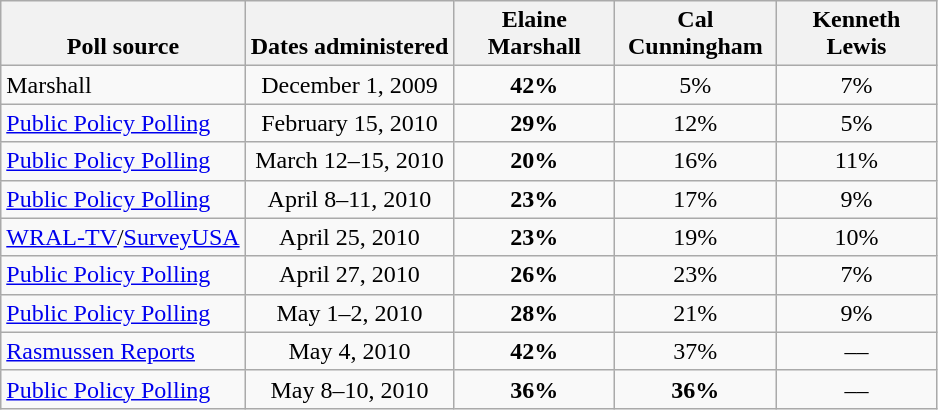<table class="wikitable" style="text-align:center">
<tr valign=bottom>
<th>Poll source</th>
<th>Dates administered</th>
<th style="width:100px;">Elaine<br>Marshall</th>
<th style="width:100px;">Cal<br>Cunningham</th>
<th style="width:100px;">Kenneth<br>Lewis</th>
</tr>
<tr>
<td align=left>Marshall</td>
<td>December 1, 2009</td>
<td><strong>42%</strong></td>
<td>5%</td>
<td>7%</td>
</tr>
<tr>
<td align=left><a href='#'>Public Policy Polling</a></td>
<td>February 15, 2010</td>
<td><strong>29%</strong></td>
<td>12%</td>
<td>5%</td>
</tr>
<tr>
<td align=left><a href='#'>Public Policy Polling</a></td>
<td>March 12–15, 2010</td>
<td><strong>20%</strong></td>
<td>16%</td>
<td>11%</td>
</tr>
<tr>
<td align=left><a href='#'>Public Policy Polling</a></td>
<td>April 8–11, 2010</td>
<td><strong>23%</strong></td>
<td>17%</td>
<td>9%</td>
</tr>
<tr>
<td align=left><a href='#'>WRAL-TV</a>/<a href='#'>SurveyUSA</a></td>
<td>April 25, 2010</td>
<td><strong>23%</strong></td>
<td>19%</td>
<td>10%</td>
</tr>
<tr>
<td align=left><a href='#'>Public Policy Polling</a></td>
<td>April 27, 2010</td>
<td><strong>26%</strong></td>
<td>23%</td>
<td>7%</td>
</tr>
<tr>
<td align=left><a href='#'>Public Policy Polling</a></td>
<td>May 1–2, 2010</td>
<td><strong>28%</strong></td>
<td>21%</td>
<td>9%</td>
</tr>
<tr>
<td align=left><a href='#'>Rasmussen Reports</a></td>
<td>May 4, 2010</td>
<td><strong>42%</strong></td>
<td>37%</td>
<td>––</td>
</tr>
<tr>
<td align=left><a href='#'>Public Policy Polling</a></td>
<td>May 8–10, 2010</td>
<td><strong>36%</strong></td>
<td><strong>36%</strong></td>
<td>––</td>
</tr>
</table>
